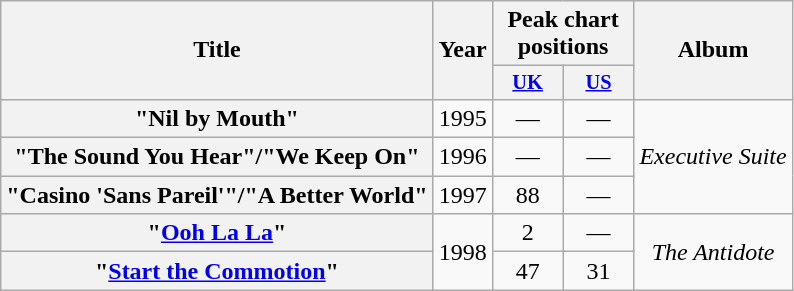<table class="wikitable plainrowheaders" style="text-align:center">
<tr>
<th scope="col" rowspan="2">Title</th>
<th scope="col" rowspan="2">Year</th>
<th scope="col" colspan="2">Peak chart positions</th>
<th scope="col" rowspan="2">Album</th>
</tr>
<tr>
<th scope="col" style="width:3em; font-size:85%"><a href='#'>UK</a><br></th>
<th scope="col" style="width:3em; font-size:85%"><a href='#'>US</a><br></th>
</tr>
<tr>
<th scope="row">"Nil by Mouth"</th>
<td>1995</td>
<td>—</td>
<td>—</td>
<td rowspan="3"><em>Executive Suite</em></td>
</tr>
<tr>
<th scope="row">"The Sound You Hear"/"We Keep On"</th>
<td>1996</td>
<td>—</td>
<td>—</td>
</tr>
<tr>
<th scope="row">"Casino 'Sans Pareil'"/"A Better World"</th>
<td>1997</td>
<td>88</td>
<td>—</td>
</tr>
<tr>
<th scope="row">"<a href='#'>Ooh La La</a>"</th>
<td rowspan="2">1998</td>
<td>2</td>
<td>—</td>
<td rowspan="2"><em>The Antidote</em></td>
</tr>
<tr>
<th scope="row">"<a href='#'>Start the Commotion</a>"</th>
<td>47</td>
<td>31</td>
</tr>
</table>
